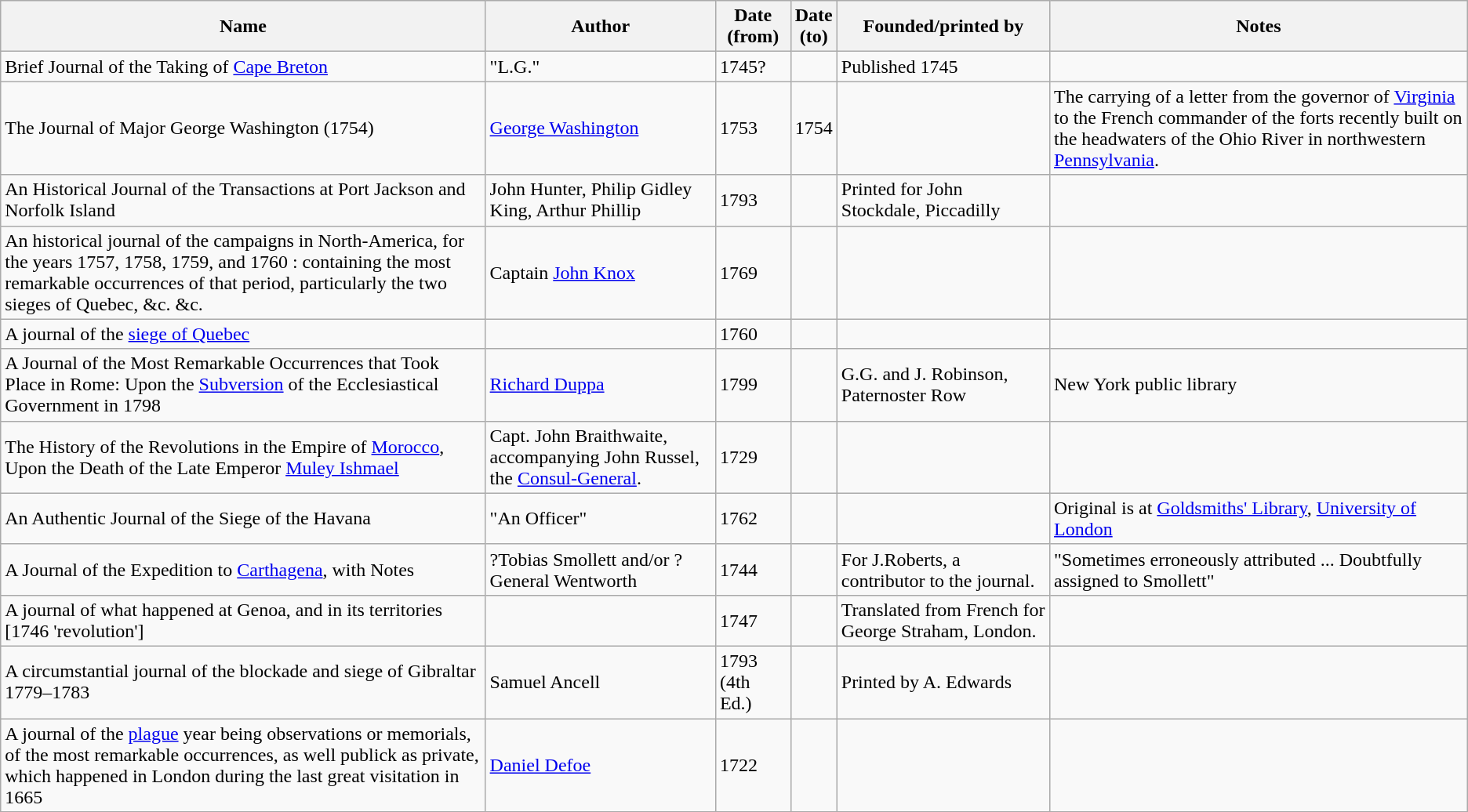<table class="wikitable sortable">
<tr>
<th>Name</th>
<th>Author</th>
<th>Date<br>(from)</th>
<th>Date<br>(to)</th>
<th>Founded/printed by</th>
<th>Notes</th>
</tr>
<tr>
<td>Brief Journal of the Taking of <a href='#'>Cape Breton</a></td>
<td>"L.G."</td>
<td>1745?</td>
<td> </td>
<td>Published 1745</td>
<td> </td>
</tr>
<tr>
<td>The Journal of Major George Washington (1754)</td>
<td><a href='#'>George Washington</a></td>
<td>1753</td>
<td>1754</td>
<td> </td>
<td>The carrying of a letter from the governor of <a href='#'>Virginia</a> to the French commander of the forts recently built on the headwaters of the Ohio River in northwestern <a href='#'>Pennsylvania</a>.</td>
</tr>
<tr>
<td>An Historical Journal of the Transactions at Port Jackson and Norfolk Island</td>
<td>John Hunter, Philip Gidley King, Arthur Phillip</td>
<td>1793</td>
<td> </td>
<td>Printed for John Stockdale, Piccadilly</td>
<td> </td>
</tr>
<tr>
<td>An historical journal of the campaigns in North-America, for the years 1757, 1758, 1759, and 1760 : containing the most remarkable occurrences of that period, particularly the two sieges of Quebec, &c. &c.</td>
<td>Captain <a href='#'>John Knox</a></td>
<td>1769</td>
<td> </td>
<td> </td>
<td> </td>
</tr>
<tr>
<td>A journal of the <a href='#'>siege of Quebec</a></td>
<td> </td>
<td>1760</td>
<td> </td>
<td> </td>
<td> </td>
</tr>
<tr>
<td>A Journal of the Most Remarkable Occurrences that Took Place in Rome: Upon the <a href='#'>Subversion</a> of the Ecclesiastical Government in 1798</td>
<td><a href='#'>Richard Duppa</a></td>
<td>1799</td>
<td> </td>
<td>G.G. and J. Robinson, Paternoster Row</td>
<td>New York public library</td>
</tr>
<tr>
<td>The History of the Revolutions in the Empire of <a href='#'>Morocco</a>, Upon the Death of the Late Emperor <a href='#'>Muley Ishmael</a></td>
<td>Capt. John Braithwaite, accompanying John Russel, the <a href='#'>Consul-General</a>.</td>
<td>1729</td>
<td> </td>
<td> </td>
<td> </td>
</tr>
<tr>
<td>An Authentic Journal of the Siege of the Havana</td>
<td>"An Officer"</td>
<td>1762</td>
<td> </td>
<td> </td>
<td>Original is at <a href='#'>Goldsmiths' Library</a>, <a href='#'>University of London</a></td>
</tr>
<tr>
<td>A Journal of the Expedition to <a href='#'>Carthagena</a>, with Notes</td>
<td>?Tobias Smollett and/or ? General Wentworth</td>
<td>1744</td>
<td> </td>
<td>For J.Roberts, a contributor to the journal.</td>
<td>"Sometimes erroneously attributed ... Doubtfully assigned to Smollett"</td>
</tr>
<tr>
<td>A journal of what happened at Genoa, and in its territories [1746 'revolution']</td>
<td> </td>
<td>1747</td>
<td> </td>
<td>Translated from French for George Straham, London.</td>
<td> </td>
</tr>
<tr>
<td>A circumstantial journal of the blockade and siege of Gibraltar 1779–1783</td>
<td>Samuel Ancell</td>
<td>1793 (4th Ed.)</td>
<td> </td>
<td>Printed by A. Edwards</td>
<td> </td>
</tr>
<tr>
<td>A journal of the <a href='#'>plague</a> year being observations or memorials, of the most remarkable occurrences, as well publick as private, which happened in London during the last great visitation in 1665</td>
<td><a href='#'>Daniel Defoe</a></td>
<td>1722</td>
<td> </td>
<td> </td>
<td> </td>
</tr>
<tr>
</tr>
</table>
